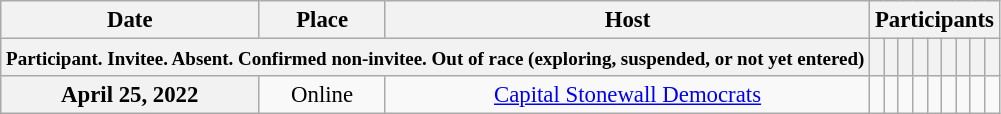<table class="wikitable" style="font-size:95%">
<tr>
<th style="white-space:nowrap;">Date</th>
<th>Place</th>
<th>Host</th>
<th scope="col" colspan="9">Participants</th>
</tr>
<tr>
<th colspan="3"><small> Participant.  Invitee.  Absent.  Confirmed non-invitee.  Out of race (exploring, suspended, or not yet entered)</small></th>
<th></th>
<th></th>
<th></th>
<th></th>
<th></th>
<th></th>
<th></th>
<th></th>
<th></th>
</tr>
<tr>
<th style="white-space:nowrap; text-align:center;">April 25, 2022</th>
<td style="white-space:nowrap; text-align:center;">Online</td>
<td style="white-space:nowrap; text-align:center;"><a href='#'>Capital Stonewall Democrats</a></td>
<td></td>
<td></td>
<td></td>
<td></td>
<td></td>
<td></td>
<td></td>
<td></td>
<td></td>
</tr>
</table>
